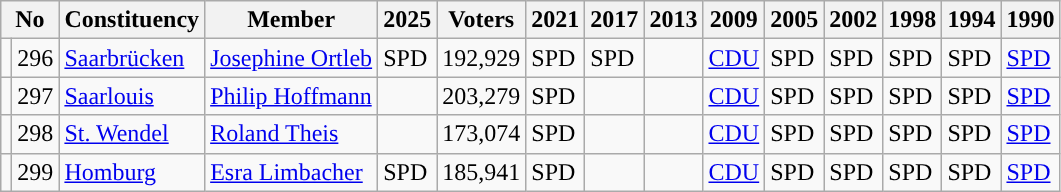<table class="wikitable sortable">
<tr>
<th colspan=2>No</th>
<th>Constituency</th>
<th>Member</th>
<th>2025</th>
<th>Voters</th>
<th>2021</th>
<th>2017</th>
<th>2013</th>
<th>2009</th>
<th>2005</th>
<th>2002</th>
<th>1998</th>
<th>1994</th>
<th>1990</th>
</tr>
<tr>
<td style="background-color: "></td>
<td>296</td>
<td><a href='#'>Saarbrücken</a></td>
<td><a href='#'>Josephine Ortleb</a></td>
<td bgcolor=>SPD</td>
<td>192,929</td>
<td bgcolor=>SPD</td>
<td bgcolor=>SPD</td>
<td></td>
<td><a href='#'>CDU</a></td>
<td bgcolor=>SPD</td>
<td bgcolor=>SPD</td>
<td bgcolor=>SPD</td>
<td bgcolor=>SPD</td>
<td><a href='#'>SPD</a></td>
</tr>
<tr>
<td style="background-color: "></td>
<td>297</td>
<td><a href='#'>Saarlouis</a></td>
<td><a href='#'>Philip Hoffmann</a></td>
<td></td>
<td>203,279</td>
<td bgcolor=>SPD</td>
<td></td>
<td></td>
<td><a href='#'>CDU</a></td>
<td bgcolor=>SPD</td>
<td bgcolor=>SPD</td>
<td bgcolor=>SPD</td>
<td bgcolor=>SPD</td>
<td><a href='#'>SPD</a></td>
</tr>
<tr>
<td style="background-color: "></td>
<td>298</td>
<td><a href='#'>St. Wendel</a></td>
<td><a href='#'>Roland Theis</a></td>
<td></td>
<td>173,074</td>
<td bgcolor=>SPD</td>
<td></td>
<td></td>
<td><a href='#'>CDU</a></td>
<td bgcolor=>SPD</td>
<td bgcolor=>SPD</td>
<td bgcolor=>SPD</td>
<td bgcolor=>SPD</td>
<td><a href='#'>SPD</a></td>
</tr>
<tr>
<td style="background-color: "></td>
<td>299</td>
<td><a href='#'>Homburg</a></td>
<td><a href='#'>Esra Limbacher</a></td>
<td bgcolor=>SPD</td>
<td>185,941</td>
<td bgcolor=>SPD</td>
<td></td>
<td></td>
<td><a href='#'>CDU</a></td>
<td bgcolor=>SPD</td>
<td bgcolor=>SPD</td>
<td bgcolor=>SPD</td>
<td bgcolor=>SPD</td>
<td><a href='#'>SPD</a></td>
</tr>
</table>
